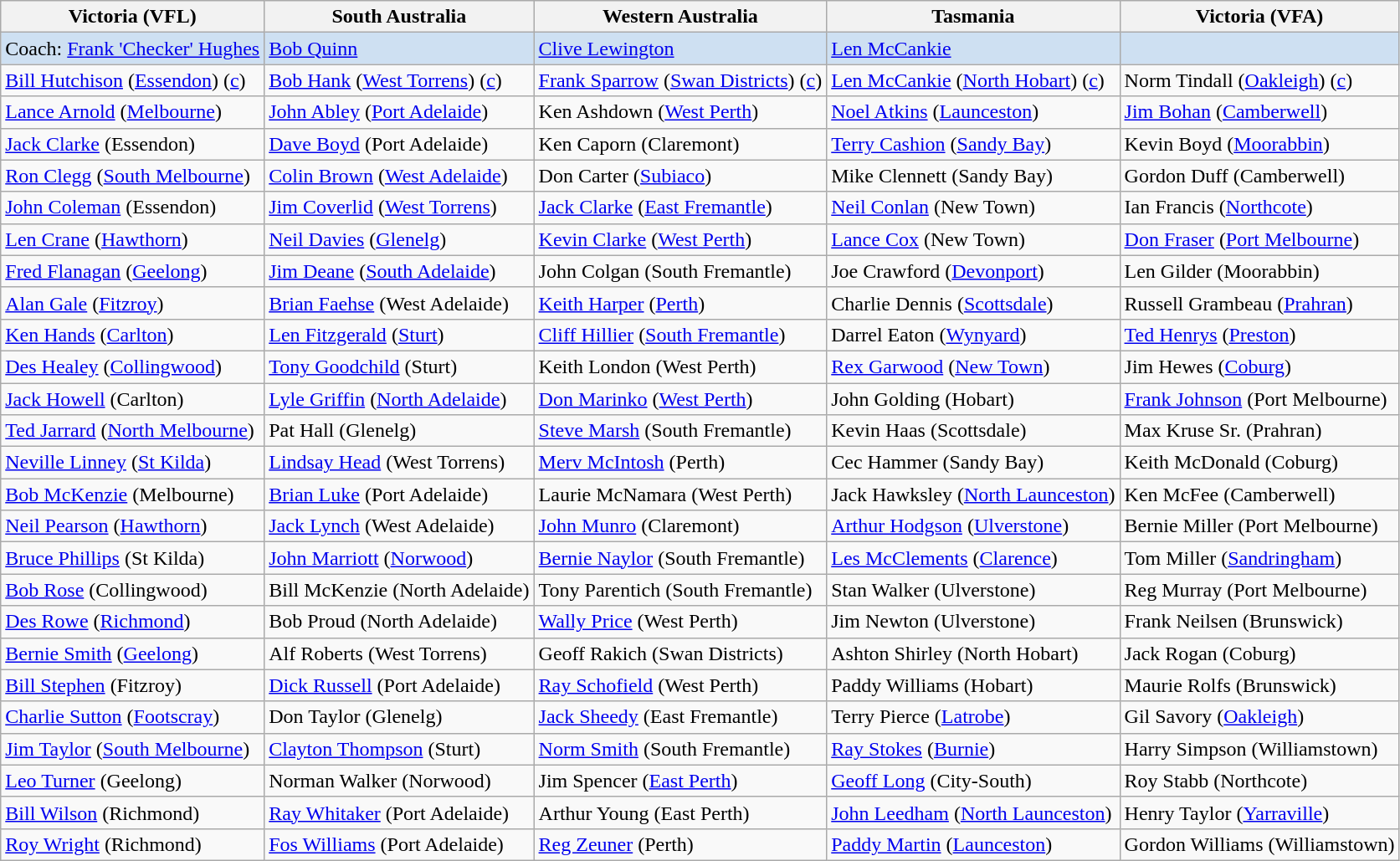<table class="wikitable"  style="text-align:left">
<tr>
<th>Victoria (VFL)</th>
<th>South Australia</th>
<th>Western Australia</th>
<th>Tasmania</th>
<th>Victoria (VFA)</th>
</tr>
<tr bgcolor="#cee0f2">
<td>Coach: <a href='#'>Frank 'Checker' Hughes</a></td>
<td><a href='#'>Bob Quinn</a></td>
<td><a href='#'>Clive Lewington</a></td>
<td><a href='#'>Len McCankie</a></td>
<td></td>
</tr>
<tr>
<td><a href='#'>Bill Hutchison</a> (<a href='#'>Essendon</a>) (<a href='#'>c</a>)</td>
<td><a href='#'>Bob Hank</a> (<a href='#'>West Torrens</a>) (<a href='#'>c</a>)</td>
<td><a href='#'>Frank Sparrow</a> (<a href='#'>Swan Districts</a>) (<a href='#'>c</a>)</td>
<td><a href='#'>Len McCankie</a> (<a href='#'>North Hobart</a>) (<a href='#'>c</a>)</td>
<td>Norm Tindall (<a href='#'>Oakleigh</a>) (<a href='#'>c</a>)</td>
</tr>
<tr>
<td><a href='#'>Lance Arnold</a> (<a href='#'>Melbourne</a>)</td>
<td><a href='#'>John Abley</a> (<a href='#'>Port Adelaide</a>)</td>
<td>Ken Ashdown (<a href='#'>West Perth</a>)</td>
<td><a href='#'>Noel Atkins</a> (<a href='#'>Launceston</a>)</td>
<td><a href='#'>Jim Bohan</a> (<a href='#'>Camberwell</a>)</td>
</tr>
<tr>
<td><a href='#'>Jack Clarke</a> (Essendon)</td>
<td><a href='#'>Dave Boyd</a> (Port Adelaide)</td>
<td>Ken Caporn (Claremont)</td>
<td><a href='#'>Terry Cashion</a> (<a href='#'>Sandy Bay</a>)</td>
<td>Kevin Boyd (<a href='#'>Moorabbin</a>)</td>
</tr>
<tr>
<td><a href='#'>Ron Clegg</a> (<a href='#'>South Melbourne</a>)</td>
<td><a href='#'>Colin Brown</a> (<a href='#'>West Adelaide</a>)</td>
<td>Don Carter (<a href='#'>Subiaco</a>)</td>
<td>Mike Clennett (Sandy Bay)</td>
<td>Gordon Duff (Camberwell)</td>
</tr>
<tr>
<td><a href='#'>John Coleman</a> (Essendon)</td>
<td><a href='#'>Jim Coverlid</a> (<a href='#'>West Torrens</a>)</td>
<td><a href='#'>Jack Clarke</a> (<a href='#'>East Fremantle</a>)</td>
<td><a href='#'>Neil Conlan</a> (New Town)</td>
<td>Ian Francis (<a href='#'>Northcote</a>)</td>
</tr>
<tr>
<td><a href='#'>Len Crane</a> (<a href='#'>Hawthorn</a>)</td>
<td><a href='#'>Neil Davies</a> (<a href='#'>Glenelg</a>)</td>
<td><a href='#'>Kevin Clarke</a> (<a href='#'>West Perth</a>)</td>
<td><a href='#'>Lance Cox</a> (New Town)</td>
<td><a href='#'>Don Fraser</a> (<a href='#'>Port Melbourne</a>)</td>
</tr>
<tr>
<td><a href='#'>Fred Flanagan</a> (<a href='#'>Geelong</a>)</td>
<td><a href='#'>Jim Deane</a> (<a href='#'>South Adelaide</a>)</td>
<td>John Colgan (South Fremantle)</td>
<td>Joe Crawford (<a href='#'>Devonport</a>)</td>
<td>Len Gilder (Moorabbin)</td>
</tr>
<tr>
<td><a href='#'>Alan Gale</a> (<a href='#'>Fitzroy</a>)</td>
<td><a href='#'>Brian Faehse</a> (West Adelaide)</td>
<td><a href='#'>Keith Harper</a> (<a href='#'>Perth</a>)</td>
<td>Charlie Dennis (<a href='#'>Scottsdale</a>)</td>
<td>Russell Grambeau (<a href='#'>Prahran</a>)</td>
</tr>
<tr>
<td><a href='#'>Ken Hands</a> (<a href='#'>Carlton</a>)</td>
<td><a href='#'>Len Fitzgerald</a> (<a href='#'>Sturt</a>)</td>
<td><a href='#'>Cliff Hillier</a> (<a href='#'>South Fremantle</a>)</td>
<td>Darrel Eaton (<a href='#'>Wynyard</a>)</td>
<td><a href='#'>Ted Henrys</a> (<a href='#'>Preston</a>)</td>
</tr>
<tr>
<td><a href='#'>Des Healey</a> (<a href='#'>Collingwood</a>)</td>
<td><a href='#'>Tony Goodchild</a> (Sturt)</td>
<td>Keith London (West Perth)</td>
<td><a href='#'>Rex Garwood</a> (<a href='#'>New Town</a>)</td>
<td>Jim Hewes (<a href='#'>Coburg</a>)</td>
</tr>
<tr>
<td><a href='#'>Jack Howell</a> (Carlton)</td>
<td><a href='#'>Lyle Griffin</a> (<a href='#'>North Adelaide</a>)</td>
<td><a href='#'>Don Marinko</a> (<a href='#'>West Perth</a>)</td>
<td>John Golding (Hobart)</td>
<td><a href='#'>Frank Johnson</a> (Port Melbourne)</td>
</tr>
<tr>
<td><a href='#'>Ted Jarrard</a> (<a href='#'>North Melbourne</a>)</td>
<td>Pat Hall (Glenelg)</td>
<td><a href='#'>Steve Marsh</a> (South Fremantle)</td>
<td>Kevin Haas (Scottsdale)</td>
<td>Max Kruse Sr. (Prahran)</td>
</tr>
<tr>
<td><a href='#'>Neville Linney</a> (<a href='#'>St Kilda</a>)</td>
<td><a href='#'>Lindsay Head</a> (West Torrens)</td>
<td><a href='#'>Merv McIntosh</a> (Perth)</td>
<td>Cec Hammer (Sandy Bay)</td>
<td>Keith McDonald (Coburg)</td>
</tr>
<tr>
<td><a href='#'>Bob McKenzie</a> (Melbourne)</td>
<td><a href='#'>Brian Luke</a> (Port Adelaide)</td>
<td>Laurie McNamara (West Perth)</td>
<td>Jack Hawksley (<a href='#'>North Launceston</a>)</td>
<td>Ken McFee (Camberwell)</td>
</tr>
<tr>
<td><a href='#'>Neil Pearson</a> (<a href='#'>Hawthorn</a>)</td>
<td><a href='#'>Jack Lynch</a> (West Adelaide)</td>
<td><a href='#'>John Munro</a> (Claremont)</td>
<td><a href='#'>Arthur Hodgson</a> (<a href='#'>Ulverstone</a>)</td>
<td>Bernie Miller (Port Melbourne)</td>
</tr>
<tr>
<td><a href='#'>Bruce Phillips</a> (St Kilda)</td>
<td><a href='#'>John Marriott</a> (<a href='#'>Norwood</a>)</td>
<td><a href='#'>Bernie Naylor</a> (South Fremantle)</td>
<td><a href='#'>Les McClements</a> (<a href='#'>Clarence</a>)</td>
<td>Tom Miller (<a href='#'>Sandringham</a>)</td>
</tr>
<tr>
<td><a href='#'>Bob Rose</a> (Collingwood)</td>
<td>Bill McKenzie (North Adelaide)</td>
<td>Tony Parentich (South Fremantle)</td>
<td>Stan Walker (Ulverstone)</td>
<td>Reg Murray (Port Melbourne)</td>
</tr>
<tr>
<td><a href='#'>Des Rowe</a> (<a href='#'>Richmond</a>)</td>
<td>Bob Proud (North Adelaide)</td>
<td><a href='#'>Wally Price</a> (West Perth)</td>
<td>Jim Newton (Ulverstone)</td>
<td>Frank Neilsen (Brunswick)</td>
</tr>
<tr>
<td><a href='#'>Bernie Smith</a> (<a href='#'>Geelong</a>)</td>
<td>Alf Roberts (West Torrens)</td>
<td>Geoff Rakich (Swan Districts)</td>
<td>Ashton Shirley (North Hobart)</td>
<td>Jack Rogan (Coburg)</td>
</tr>
<tr>
<td><a href='#'>Bill Stephen</a> (Fitzroy)</td>
<td><a href='#'>Dick Russell</a> (Port Adelaide)</td>
<td><a href='#'>Ray Schofield</a> (West Perth)</td>
<td>Paddy Williams (Hobart)</td>
<td>Maurie Rolfs (Brunswick)</td>
</tr>
<tr>
<td><a href='#'>Charlie Sutton</a> (<a href='#'>Footscray</a>)</td>
<td>Don Taylor (Glenelg)</td>
<td><a href='#'>Jack Sheedy</a> (East Fremantle)</td>
<td>Terry Pierce (<a href='#'>Latrobe</a>)</td>
<td>Gil Savory (<a href='#'>Oakleigh</a>)</td>
</tr>
<tr>
<td><a href='#'>Jim Taylor</a> (<a href='#'>South Melbourne</a>)</td>
<td><a href='#'>Clayton Thompson</a> (Sturt)</td>
<td><a href='#'>Norm Smith</a> (South Fremantle)</td>
<td><a href='#'>Ray Stokes</a> (<a href='#'>Burnie</a>)</td>
<td>Harry Simpson (Williamstown)</td>
</tr>
<tr>
<td><a href='#'>Leo Turner</a> (Geelong)</td>
<td>Norman Walker (Norwood)</td>
<td>Jim Spencer (<a href='#'>East Perth</a>)</td>
<td><a href='#'>Geoff Long</a> (City-South)</td>
<td>Roy Stabb (Northcote)</td>
</tr>
<tr>
<td><a href='#'>Bill Wilson</a> (Richmond)</td>
<td><a href='#'>Ray Whitaker</a> (Port Adelaide)</td>
<td>Arthur Young (East Perth)</td>
<td><a href='#'>John Leedham</a> (<a href='#'>North Launceston</a>)</td>
<td>Henry Taylor (<a href='#'>Yarraville</a>)</td>
</tr>
<tr>
<td><a href='#'>Roy Wright</a> (Richmond)</td>
<td><a href='#'>Fos Williams</a> (Port Adelaide)</td>
<td><a href='#'>Reg Zeuner</a> (Perth)</td>
<td><a href='#'>Paddy Martin</a> (<a href='#'>Launceston</a>)</td>
<td>Gordon Williams (Williamstown)</td>
</tr>
</table>
